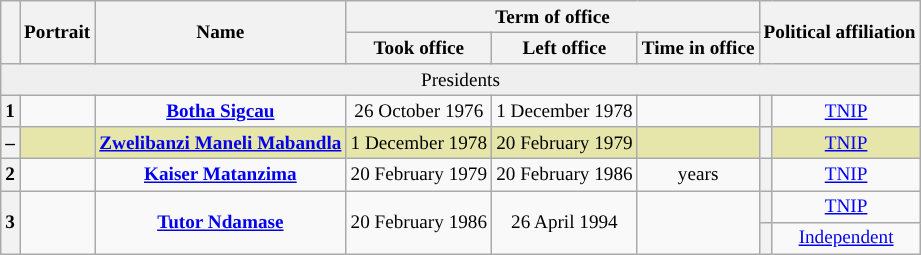<table class="wikitable" style="font-size:80%;text-align:center">
<tr>
<th rowspan=2></th>
<th rowspan=2>Portrait</th>
<th rowspan=2>Name<br></th>
<th colspan=3>Term of office</th>
<th rowspan=2 colspan=2>Political affiliation</th>
</tr>
<tr>
<th>Took office</th>
<th>Left office</th>
<th>Time in office</th>
</tr>
<tr style="background:#efefef;">
<td colspan=8>Presidents</td>
</tr>
<tr>
<th>1</th>
<td></td>
<td><strong><a href='#'>Botha Sigcau</a></strong><br></td>
<td>26 October 1976</td>
<td>1 December 1978 </td>
<td></td>
<th style="background:"></th>
<td><a href='#'>TNIP</a></td>
</tr>
<tr style="background:#e6e6aa;">
<th>–</th>
<td></td>
<td><strong><a href='#'>Zwelibanzi Maneli Mabandla</a></strong><br></td>
<td>1 December 1978</td>
<td>20 February 1979</td>
<td></td>
<th style="background:"></th>
<td><a href='#'>TNIP</a></td>
</tr>
<tr>
<th>2</th>
<td></td>
<td><strong><a href='#'>Kaiser Matanzima</a></strong><br></td>
<td>20 February 1979</td>
<td>20 February 1986<br></td>
<td> years</td>
<th style="background:"></th>
<td><a href='#'>TNIP</a></td>
</tr>
<tr>
<th rowspan=2>3</th>
<td rowspan=2></td>
<td rowspan=2><strong><a href='#'>Tutor Ndamase</a></strong><br></td>
<td rowspan=2>20 February 1986</td>
<td rowspan=2>26 April 1994</td>
<td rowspan=2></td>
<th style="background:"></th>
<td><a href='#'>TNIP</a></td>
</tr>
<tr>
<th style="background:"></th>
<td><a href='#'>Independent</a></td>
</tr>
</table>
